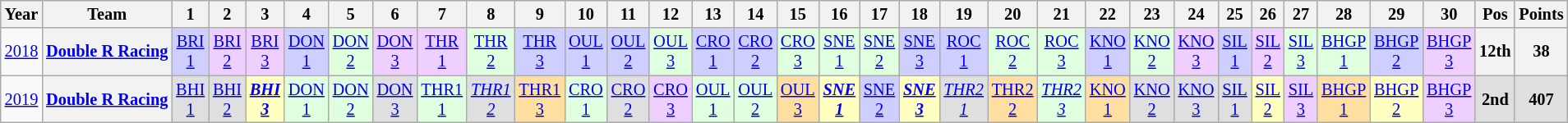<table class="wikitable" style="text-align:center; font-size:85%">
<tr>
<th>Year</th>
<th>Team</th>
<th>1</th>
<th>2</th>
<th>3</th>
<th>4</th>
<th>5</th>
<th>6</th>
<th>7</th>
<th>8</th>
<th>9</th>
<th>10</th>
<th>11</th>
<th>12</th>
<th>13</th>
<th>14</th>
<th>15</th>
<th>16</th>
<th>17</th>
<th>18</th>
<th>19</th>
<th>20</th>
<th>21</th>
<th>22</th>
<th>23</th>
<th>24</th>
<th>25</th>
<th>26</th>
<th>27</th>
<th>28</th>
<th>29</th>
<th>30</th>
<th>Pos</th>
<th>Points</th>
</tr>
<tr>
<td><a href='#'>2018</a></td>
<th nowrap><a href='#'>Double R Racing</a></th>
<td style="background:#CFCFFF;"><a href='#'>BRI<br>1</a><br></td>
<td style="background:#EFCFFF;"><a href='#'>BRI<br>2</a><br></td>
<td style="background:#EFCFFF;"><a href='#'>BRI<br>3</a><br></td>
<td style="background:#CFCFFF;"><a href='#'>DON<br>1</a><br></td>
<td style="background:#DFFFDF;"><a href='#'>DON<br>2</a><br></td>
<td style="background:#EFCFFF;"><a href='#'>DON<br>3</a><br></td>
<td style="background:#EFCFFF;"><a href='#'>THR<br>1</a><br></td>
<td style="background:#DFFFDF;"><a href='#'>THR<br>2</a><br></td>
<td style="background:#CFCFFF;"><a href='#'>THR<br>3</a><br></td>
<td style="background:#CFCFFF;"><a href='#'>OUL<br>1</a><br></td>
<td style="background:#CFCFFF;"><a href='#'>OUL<br>2</a><br></td>
<td style="background:#DFFFDF;"><a href='#'>OUL<br>3</a><br></td>
<td style="background:#CFCFFF;"><a href='#'>CRO<br>1</a><br></td>
<td style="background:#CFCFFF;"><a href='#'>CRO<br>2</a><br></td>
<td style="background:#DFFFDF;"><a href='#'>CRO<br>3</a><br></td>
<td style="background:#DFFFDF;"><a href='#'>SNE<br>1</a><br></td>
<td style="background:#DFFFDF;"><a href='#'>SNE<br>2</a><br></td>
<td style="background:#CFCFFF;"><a href='#'>SNE<br>3</a><br></td>
<td style="background:#CFCFFF;"><a href='#'>ROC<br>1</a><br></td>
<td style="background:#DFFFDF;"><a href='#'>ROC<br>2</a><br></td>
<td style="background:#DFFFDF;"><a href='#'>ROC<br>3</a><br></td>
<td style="background:#CFCFFF;"><a href='#'>KNO<br>1</a><br></td>
<td style="background:#DFFFDF;"><a href='#'>KNO<br>2</a><br></td>
<td style="background:#EFCFFF;"><a href='#'>KNO<br>3</a><br></td>
<td style="background:#CFCFFF;"><a href='#'>SIL<br>1</a><br></td>
<td style="background:#EFCFFF;"><a href='#'>SIL<br>2</a><br></td>
<td style="background:#DFFFDF;"><a href='#'>SIL<br>3</a><br></td>
<td style="background:#DFFFDF;"><a href='#'>BHGP<br>1</a><br></td>
<td style="background:#CFCFFF;"><a href='#'>BHGP<br>2</a><br></td>
<td style="background:#EFCFFF;"><a href='#'>BHGP<br>3</a><br></td>
<th>12th</th>
<th>38</th>
</tr>
<tr>
<td><a href='#'>2019</a></td>
<th nowrap><a href='#'>Double R Racing</a></th>
<td style="background:#DFDFDF;"><a href='#'>BHI<br>1</a><br></td>
<td style="background:#DFDFDF;"><a href='#'>BHI<br>2</a><br></td>
<td style="background:#FFFFBF;"><strong><em><a href='#'>BHI<br>3</a></em></strong><br></td>
<td style="background:#DFFFDF;"><a href='#'>DON<br>1</a><br></td>
<td style="background:#DFFFDF;"><a href='#'>DON<br>2</a><br></td>
<td style="background:#DFDFDF;"><a href='#'>DON<br>3</a><br></td>
<td style="background:#DFFFDF;"><a href='#'>THR1<br>1</a><br></td>
<td style="background:#DFDFDF;"><em><a href='#'>THR1<br>2</a></em><br></td>
<td style="background:#FFDF9F;"><a href='#'>THR1<br>3</a><br></td>
<td style="background:#DFFFDF;"><a href='#'>CRO<br>1</a><br></td>
<td style="background:#DFDFDF;"><a href='#'>CRO<br>2</a><br></td>
<td style="background:#EFCFFF;"><a href='#'>CRO<br>3</a><br></td>
<td style="background:#DFFFDF;"><a href='#'>OUL<br>1</a><br></td>
<td style="background:#DFFFDF;"><a href='#'>OUL<br>2</a><br></td>
<td style="background:#FFDF9F;"><a href='#'>OUL<br>3</a><br></td>
<td style="background:#FFFFBF;"><strong><em><a href='#'>SNE<br>1</a></em></strong><br></td>
<td style="background:#CFCFFF;"><a href='#'>SNE<br>2</a><br></td>
<td style="background:#FFFFBF;"><strong><em><a href='#'>SNE<br>3</a></em></strong><br></td>
<td style="background:#DFDFDF;"><em><a href='#'>THR2<br>1</a></em><br></td>
<td style="background:#FFDF9F;"><a href='#'>THR2<br>2</a><br></td>
<td style="background:#DFFFDF;"><em><a href='#'>THR2<br>3</a></em><br></td>
<td style="background:#FFDF9F;"><a href='#'>KNO<br>1</a><br></td>
<td style="background:#DFDFDF;"><a href='#'>KNO<br>2</a><br></td>
<td style="background:#DFDFDF;"><a href='#'>KNO<br>3</a><br></td>
<td style="background:#DFDFDF;"><a href='#'>SIL<br>1</a><br></td>
<td style="background:#FFFFBF;"><a href='#'>SIL<br>2</a><br></td>
<td style="background:#EFCFFF;"><a href='#'>SIL<br>3</a><br></td>
<td style="background:#FFDF9F;"><a href='#'>BHGP<br>1</a><br></td>
<td style="background:#FFFFBF;"><a href='#'>BHGP<br>2</a><br></td>
<td style="background:#EFCFFF;"><a href='#'>BHGP<br>3</a><br></td>
<th style="background:#DFDFDF;">2nd</th>
<th style="background:#DFDFDF;">407</th>
</tr>
</table>
